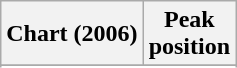<table class="wikitable sortable plainrowheaders">
<tr>
<th scope="col">Chart (2006)</th>
<th scope="col">Peak<br>position</th>
</tr>
<tr>
</tr>
<tr>
</tr>
<tr>
</tr>
<tr>
</tr>
</table>
